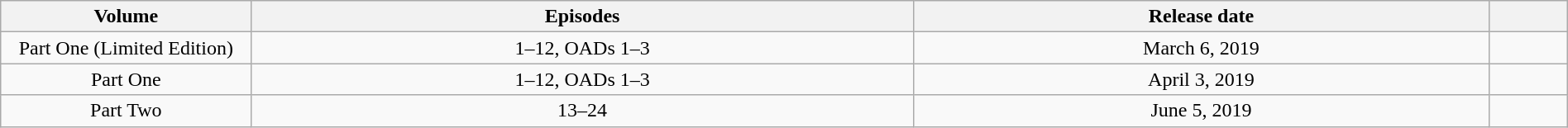<table class="wikitable" style="text-align:center; width: 100%;">
<tr>
<th width="16%">Volume</th>
<th>Episodes</th>
<th>Release date</th>
<th width="5%"></th>
</tr>
<tr>
<td>Part One (Limited Edition)</td>
<td>1–12, OADs 1–3</td>
<td>March 6, 2019</td>
<td></td>
</tr>
<tr>
<td>Part One</td>
<td>1–12, OADs 1–3</td>
<td>April 3, 2019</td>
<td></td>
</tr>
<tr>
<td>Part Two</td>
<td>13–24</td>
<td>June 5, 2019</td>
<td></td>
</tr>
</table>
